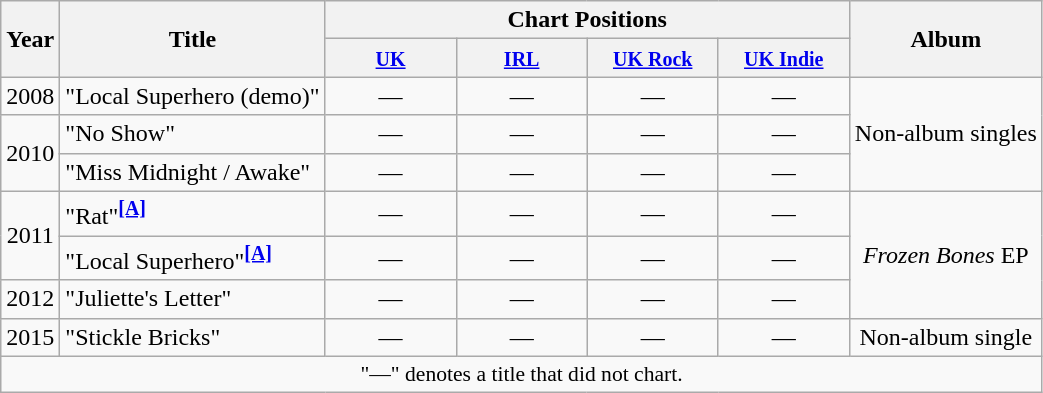<table class="wikitable" style="text-align:center;">
<tr>
<th rowspan="2">Year</th>
<th rowspan="2">Title</th>
<th colspan="4">Chart Positions</th>
<th rowspan="2">Album</th>
</tr>
<tr>
<th width="80"><small><a href='#'>UK</a></small></th>
<th width="80"><small><a href='#'>IRL</a></small></th>
<th width="80"><small><a href='#'>UK Rock</a></small></th>
<th width="80"><small><a href='#'>UK Indie</a></small></th>
</tr>
<tr>
<td>2008</td>
<td style="text-align:left;">"Local Superhero (demo)"</td>
<td align="center">—</td>
<td align="center">—</td>
<td align="center">—</td>
<td align="center">—</td>
<td rowspan="3" align="center">Non-album singles</td>
</tr>
<tr>
<td rowspan="2">2010</td>
<td style="text-align:left;">"No Show"</td>
<td align="center">—</td>
<td align="center">—</td>
<td align="center">—</td>
<td align="center">—</td>
</tr>
<tr>
<td style="text-align:left;">"Miss Midnight / Awake"</td>
<td align="center">—</td>
<td align="center">—</td>
<td align="center">—</td>
<td align="center">—</td>
</tr>
<tr>
<td rowspan="2">2011</td>
<td style="text-align:left;">"Rat"<sup><a href='#'><strong>[A]</strong></a></sup></td>
<td align="center">—</td>
<td align="center">—</td>
<td align="center">—</td>
<td align="center">—</td>
<td rowspan="3" align="center"><em>Frozen Bones</em> EP</td>
</tr>
<tr>
<td style="text-align:left;">"Local Superhero"<sup><a href='#'><strong>[A]</strong></a></sup></td>
<td align="center">—</td>
<td align="center">—</td>
<td align="center">—</td>
<td align="center">—</td>
</tr>
<tr>
<td rowspan="1">2012</td>
<td style="text-align:left;">"Juliette's Letter"</td>
<td align="center">—</td>
<td align="center">—</td>
<td align="center">—</td>
<td align="center">—</td>
</tr>
<tr>
<td rowspan="1">2015</td>
<td style="text-align:left;">"Stickle Bricks"</td>
<td align="center">—</td>
<td align="center">—</td>
<td align="center">—</td>
<td align="center">—</td>
<td rowspan="1" align="center">Non-album single</td>
</tr>
<tr>
<td colspan="7" style="font-size:90%">"—" denotes a title that did not chart.</td>
</tr>
</table>
